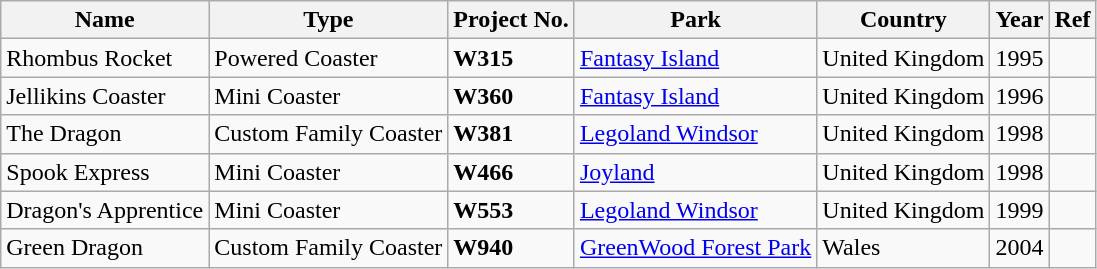<table class="wikitable">
<tr>
<th>Name</th>
<th>Type</th>
<th>Project No.</th>
<th>Park</th>
<th>Country</th>
<th>Year</th>
<th>Ref</th>
</tr>
<tr>
<td>Rhombus Rocket</td>
<td>Powered Coaster</td>
<td><strong>W315</strong></td>
<td><a href='#'>Fantasy Island</a></td>
<td> United Kingdom</td>
<td>1995</td>
<td></td>
</tr>
<tr>
<td>Jellikins Coaster</td>
<td>Mini Coaster</td>
<td><strong>W360</strong></td>
<td><a href='#'>Fantasy Island</a></td>
<td> United Kingdom</td>
<td>1996</td>
<td></td>
</tr>
<tr>
<td>The Dragon</td>
<td>Custom Family Coaster</td>
<td><strong>W381</strong></td>
<td><a href='#'>Legoland Windsor</a></td>
<td> United Kingdom</td>
<td>1998</td>
<td></td>
</tr>
<tr>
<td>Spook Express</td>
<td>Mini Coaster</td>
<td><strong>W466</strong></td>
<td><a href='#'>Joyland</a></td>
<td> United Kingdom</td>
<td>1998</td>
<td> </td>
</tr>
<tr>
<td>Dragon's Apprentice</td>
<td>Mini Coaster</td>
<td><strong>W553</strong></td>
<td><a href='#'>Legoland Windsor</a></td>
<td> United Kingdom</td>
<td>1999</td>
<td></td>
</tr>
<tr>
<td>Green Dragon</td>
<td>Custom Family Coaster</td>
<td><strong>W940</strong></td>
<td><a href='#'>GreenWood Forest Park</a></td>
<td> Wales</td>
<td>2004</td>
<td> </td>
</tr>
</table>
